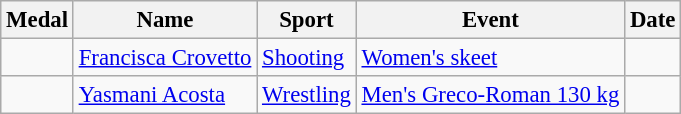<table class="wikitable sortable" style="font-size:95%">
<tr>
<th>Medal</th>
<th>Name</th>
<th>Sport</th>
<th>Event</th>
<th>Date</th>
</tr>
<tr>
<td></td>
<td><a href='#'>Francisca Crovetto</a></td>
<td><a href='#'>Shooting</a></td>
<td><a href='#'>Women's skeet</a></td>
<td></td>
</tr>
<tr>
<td></td>
<td><a href='#'>Yasmani Acosta</a></td>
<td><a href='#'>Wrestling</a></td>
<td><a href='#'>Men's Greco-Roman 130 kg</a></td>
<td></td>
</tr>
</table>
